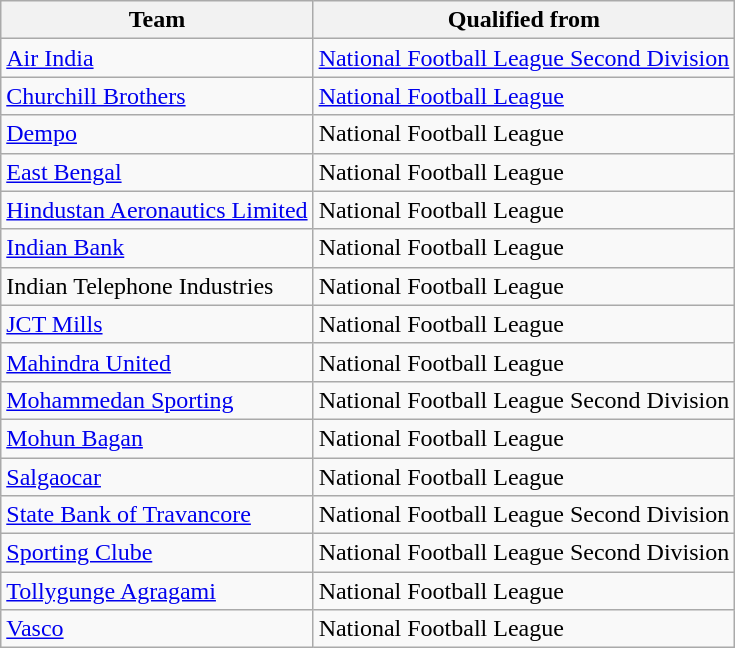<table class="wikitable sortable" style="text-align: left;">
<tr>
<th>Team</th>
<th>Qualified from</th>
</tr>
<tr>
<td><a href='#'>Air India</a></td>
<td><a href='#'>National Football League Second Division</a></td>
</tr>
<tr>
<td><a href='#'>Churchill Brothers</a></td>
<td><a href='#'>National Football League</a></td>
</tr>
<tr>
<td><a href='#'>Dempo</a></td>
<td>National Football League</td>
</tr>
<tr>
<td><a href='#'>East Bengal</a></td>
<td>National Football League</td>
</tr>
<tr>
<td><a href='#'>Hindustan Aeronautics Limited</a></td>
<td>National Football League</td>
</tr>
<tr>
<td><a href='#'>Indian Bank</a></td>
<td>National Football League</td>
</tr>
<tr>
<td>Indian Telephone Industries</td>
<td>National Football League</td>
</tr>
<tr>
<td><a href='#'>JCT Mills</a></td>
<td>National Football League</td>
</tr>
<tr>
<td><a href='#'>Mahindra United</a></td>
<td>National Football League</td>
</tr>
<tr>
<td><a href='#'>Mohammedan Sporting</a></td>
<td>National Football League Second Division</td>
</tr>
<tr>
<td><a href='#'>Mohun Bagan</a></td>
<td>National Football League</td>
</tr>
<tr>
<td><a href='#'>Salgaocar</a></td>
<td>National Football League</td>
</tr>
<tr>
<td><a href='#'>State Bank of Travancore</a></td>
<td>National Football League Second Division</td>
</tr>
<tr>
<td><a href='#'>Sporting Clube</a></td>
<td>National Football League Second Division</td>
</tr>
<tr>
<td><a href='#'>Tollygunge Agragami</a></td>
<td>National Football League</td>
</tr>
<tr>
<td><a href='#'>Vasco</a></td>
<td>National Football League</td>
</tr>
</table>
